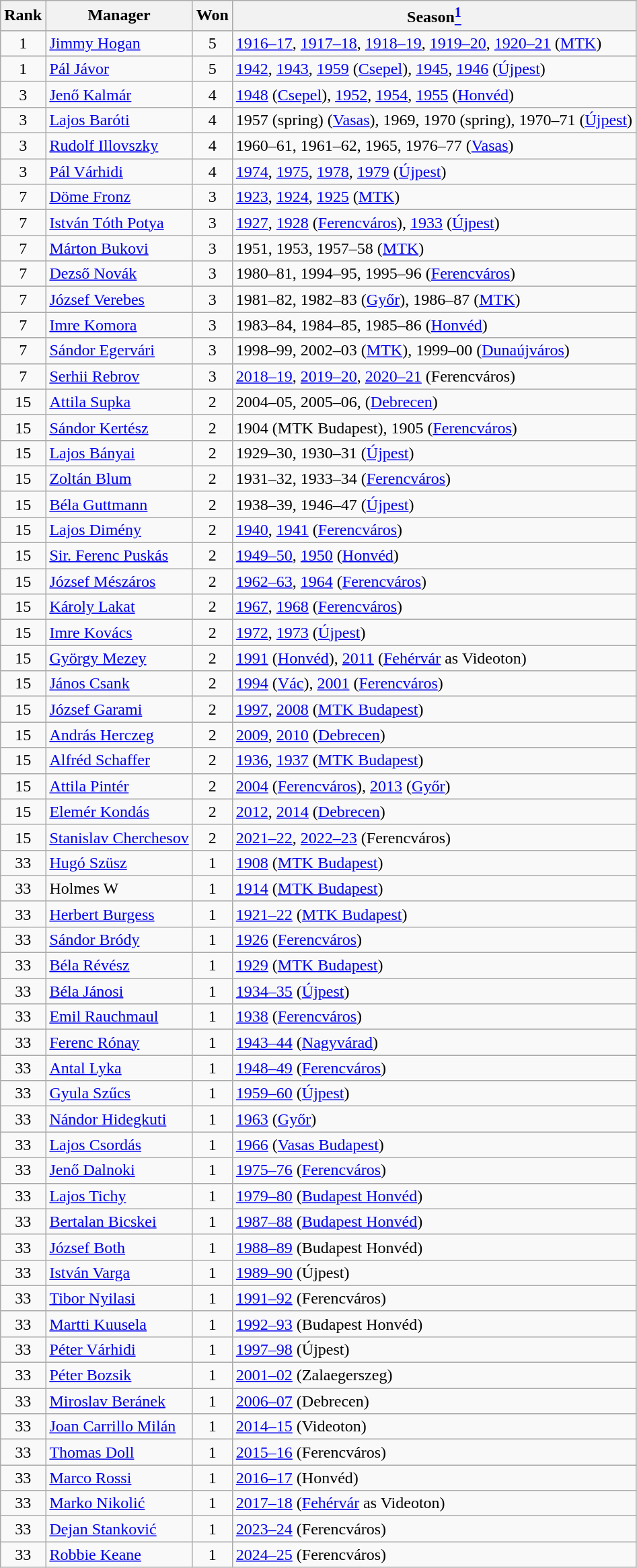<table class="wikitable">
<tr>
<th>Rank</th>
<th>Manager</th>
<th>Won</th>
<th>Season<a href='#'><sup>1</sup></a></th>
</tr>
<tr>
<td align=center>1</td>
<td> <a href='#'>Jimmy Hogan</a></td>
<td align=center>5</td>
<td><a href='#'>1916–17</a>, <a href='#'>1917–18</a>, <a href='#'>1918–19</a>, <a href='#'>1919–20</a>, <a href='#'>1920–21</a> (<a href='#'>MTK</a>)</td>
</tr>
<tr>
<td align=center>1</td>
<td> <a href='#'>Pál Jávor</a></td>
<td align=center>5</td>
<td><a href='#'>1942</a>, <a href='#'>1943</a>, <a href='#'>1959</a> (<a href='#'>Csepel</a>), <a href='#'>1945</a>, <a href='#'>1946</a> (<a href='#'>Újpest</a>)</td>
</tr>
<tr>
<td align=center>3</td>
<td> <a href='#'>Jenő Kalmár</a></td>
<td align=center>4</td>
<td><a href='#'>1948</a> (<a href='#'>Csepel</a>), <a href='#'>1952</a>, <a href='#'>1954</a>, <a href='#'>1955</a> (<a href='#'>Honvéd</a>)</td>
</tr>
<tr>
<td align=center>3</td>
<td> <a href='#'>Lajos Baróti</a></td>
<td align=center>4</td>
<td>1957 (spring) (<a href='#'>Vasas</a>), 1969, 1970 (spring), 1970–71 (<a href='#'>Újpest</a>)</td>
</tr>
<tr>
<td align=center>3</td>
<td> <a href='#'>Rudolf Illovszky</a></td>
<td align=center>4</td>
<td>1960–61, 1961–62, 1965, 1976–77 (<a href='#'>Vasas</a>)</td>
</tr>
<tr>
<td align=center>3</td>
<td> <a href='#'>Pál Várhidi</a></td>
<td align=center>4</td>
<td><a href='#'>1974</a>, <a href='#'>1975</a>, <a href='#'>1978</a>, <a href='#'>1979</a> (<a href='#'>Újpest</a>)</td>
</tr>
<tr>
<td align=center>7</td>
<td> <a href='#'>Döme Fronz</a></td>
<td align=center>3</td>
<td><a href='#'>1923</a>, <a href='#'>1924</a>, <a href='#'>1925</a> (<a href='#'>MTK</a>)</td>
</tr>
<tr>
<td align=center>7</td>
<td> <a href='#'>István Tóth Potya</a></td>
<td align=center>3</td>
<td><a href='#'>1927</a>, <a href='#'>1928</a> (<a href='#'>Ferencváros</a>), <a href='#'>1933</a> (<a href='#'>Újpest</a>)</td>
</tr>
<tr>
<td align=center>7</td>
<td> <a href='#'>Márton Bukovi</a></td>
<td align=center>3</td>
<td>1951, 1953, 1957–58 (<a href='#'>MTK</a>)</td>
</tr>
<tr>
<td align=center>7</td>
<td> <a href='#'>Dezső Novák</a></td>
<td align=center>3</td>
<td>1980–81, 1994–95, 1995–96 (<a href='#'>Ferencváros</a>)</td>
</tr>
<tr>
<td align=center>7</td>
<td> <a href='#'>József Verebes</a></td>
<td align=center>3</td>
<td>1981–82, 1982–83 (<a href='#'>Győr</a>), 1986–87 (<a href='#'>MTK</a>)</td>
</tr>
<tr>
<td align=center>7</td>
<td> <a href='#'>Imre Komora</a></td>
<td align=center>3</td>
<td>1983–84, 1984–85, 1985–86 (<a href='#'>Honvéd</a>)</td>
</tr>
<tr>
<td align=center>7</td>
<td> <a href='#'>Sándor Egervári</a></td>
<td align=center>3</td>
<td>1998–99, 2002–03 (<a href='#'>MTK</a>), 1999–00 (<a href='#'>Dunaújváros</a>)</td>
</tr>
<tr>
<td align=center>7</td>
<td> <a href='#'>Serhii Rebrov</a></td>
<td align=center>3</td>
<td><a href='#'>2018–19</a>, <a href='#'>2019–20</a>, <a href='#'>2020–21</a> (Ferencváros)</td>
</tr>
<tr>
<td align=center>15</td>
<td> <a href='#'>Attila Supka</a></td>
<td align=center>2</td>
<td>2004–05, 2005–06, (<a href='#'>Debrecen</a>)</td>
</tr>
<tr>
<td align=center>15</td>
<td> <a href='#'>Sándor Kertész</a></td>
<td align=center>2</td>
<td>1904 (MTK Budapest), 1905 (<a href='#'>Ferencváros</a>)</td>
</tr>
<tr>
<td align=center>15</td>
<td> <a href='#'>Lajos Bányai</a></td>
<td align=center>2</td>
<td>1929–30, 1930–31 (<a href='#'>Újpest</a>)</td>
</tr>
<tr>
<td align=center>15</td>
<td> <a href='#'>Zoltán Blum</a></td>
<td align=center>2</td>
<td>1931–32, 1933–34 (<a href='#'>Ferencváros</a>)</td>
</tr>
<tr>
<td align=center>15</td>
<td> <a href='#'>Béla Guttmann</a></td>
<td align=center>2</td>
<td>1938–39, 1946–47 (<a href='#'>Újpest</a>)</td>
</tr>
<tr>
<td align=center>15</td>
<td> <a href='#'>Lajos Dimény</a></td>
<td align=center>2</td>
<td><a href='#'>1940</a>, <a href='#'>1941</a> (<a href='#'>Ferencváros</a>)</td>
</tr>
<tr>
<td align=center>15</td>
<td> <a href='#'>Sir. Ferenc Puskás</a></td>
<td align=center>2</td>
<td><a href='#'>1949–50</a>, <a href='#'>1950</a> (<a href='#'>Honvéd</a>)</td>
</tr>
<tr>
<td align=center>15</td>
<td> <a href='#'>József Mészáros</a></td>
<td align=center>2</td>
<td><a href='#'>1962–63</a>, <a href='#'>1964</a> (<a href='#'>Ferencváros</a>)</td>
</tr>
<tr>
<td align=center>15</td>
<td> <a href='#'>Károly Lakat</a></td>
<td align=center>2</td>
<td><a href='#'>1967</a>, <a href='#'>1968</a> (<a href='#'>Ferencváros</a>)</td>
</tr>
<tr>
<td align=center>15</td>
<td> <a href='#'>Imre Kovács</a></td>
<td align=center>2</td>
<td><a href='#'>1972</a>, <a href='#'>1973</a> (<a href='#'>Újpest</a>)</td>
</tr>
<tr>
<td align=center>15</td>
<td> <a href='#'>György Mezey</a></td>
<td align=center>2</td>
<td><a href='#'>1991</a> (<a href='#'>Honvéd</a>), <a href='#'>2011</a> (<a href='#'>Fehérvár</a> as Videoton)</td>
</tr>
<tr>
<td align=center>15</td>
<td> <a href='#'>János Csank</a></td>
<td align=center>2</td>
<td><a href='#'>1994</a> (<a href='#'>Vác</a>), <a href='#'>2001</a> (<a href='#'>Ferencváros</a>)</td>
</tr>
<tr>
<td align=center>15</td>
<td> <a href='#'>József Garami</a></td>
<td align=center>2</td>
<td><a href='#'>1997</a>, <a href='#'>2008</a> (<a href='#'>MTK Budapest</a>)</td>
</tr>
<tr>
<td align=center>15</td>
<td> <a href='#'>András Herczeg</a></td>
<td align=center>2</td>
<td><a href='#'>2009</a>, <a href='#'>2010</a> (<a href='#'>Debrecen</a>)</td>
</tr>
<tr>
<td align=center>15</td>
<td> <a href='#'>Alfréd Schaffer</a></td>
<td align=center>2</td>
<td><a href='#'>1936</a>, <a href='#'>1937</a> (<a href='#'>MTK Budapest</a>)</td>
</tr>
<tr>
<td align=center>15</td>
<td> <a href='#'>Attila Pintér</a></td>
<td align=center>2</td>
<td><a href='#'>2004</a> (<a href='#'>Ferencváros</a>), <a href='#'>2013</a> (<a href='#'>Győr</a>)</td>
</tr>
<tr>
<td align=center>15</td>
<td> <a href='#'>Elemér Kondás</a></td>
<td align=center>2</td>
<td><a href='#'>2012</a>, <a href='#'>2014</a> (<a href='#'>Debrecen</a>)</td>
</tr>
<tr>
<td align=center>15</td>
<td> <a href='#'>Stanislav Cherchesov</a></td>
<td align=center>2</td>
<td><a href='#'>2021–22</a>, <a href='#'>2022–23</a> (Ferencváros)</td>
</tr>
<tr>
<td align=center>33</td>
<td> <a href='#'>Hugó Szüsz</a></td>
<td align=center>1</td>
<td><a href='#'>1908</a> (<a href='#'>MTK Budapest</a>)</td>
</tr>
<tr>
<td align=center>33</td>
<td> Holmes W</td>
<td align=center>1</td>
<td><a href='#'>1914</a> (<a href='#'>MTK Budapest</a>)</td>
</tr>
<tr>
<td align=center>33</td>
<td> <a href='#'>Herbert Burgess</a></td>
<td align=center>1</td>
<td><a href='#'>1921–22</a> (<a href='#'>MTK Budapest</a>)</td>
</tr>
<tr>
<td align=center>33</td>
<td> <a href='#'>Sándor Bródy</a></td>
<td align=center>1</td>
<td><a href='#'>1926</a> (<a href='#'>Ferencváros</a>)</td>
</tr>
<tr>
<td align=center>33</td>
<td> <a href='#'>Béla Révész</a></td>
<td align=center>1</td>
<td><a href='#'>1929</a> (<a href='#'>MTK Budapest</a>)</td>
</tr>
<tr>
<td align=center>33</td>
<td> <a href='#'>Béla Jánosi</a></td>
<td align=center>1</td>
<td><a href='#'>1934–35</a> (<a href='#'>Újpest</a>)</td>
</tr>
<tr>
<td align=center>33</td>
<td> <a href='#'>Emil Rauchmaul</a></td>
<td align=center>1</td>
<td><a href='#'>1938</a> (<a href='#'>Ferencváros</a>)</td>
</tr>
<tr>
<td align=center>33</td>
<td> <a href='#'>Ferenc Rónay</a></td>
<td align=center>1</td>
<td><a href='#'>1943–44</a> (<a href='#'>Nagyvárad</a>)</td>
</tr>
<tr>
<td align=center>33</td>
<td> <a href='#'>Antal Lyka</a></td>
<td align=center>1</td>
<td><a href='#'>1948–49</a> (<a href='#'>Ferencváros</a>)</td>
</tr>
<tr>
<td align=center>33</td>
<td> <a href='#'>Gyula Szűcs</a></td>
<td align=center>1</td>
<td><a href='#'>1959–60</a> (<a href='#'>Újpest</a>)</td>
</tr>
<tr>
<td align=center>33</td>
<td> <a href='#'>Nándor Hidegkuti</a></td>
<td align=center>1</td>
<td><a href='#'>1963</a> (<a href='#'>Győr</a>)</td>
</tr>
<tr>
<td align=center>33</td>
<td> <a href='#'>Lajos Csordás</a></td>
<td align=center>1</td>
<td><a href='#'>1966</a> (<a href='#'>Vasas Budapest</a>)</td>
</tr>
<tr>
<td align=center>33</td>
<td> <a href='#'>Jenő Dalnoki</a></td>
<td align=center>1</td>
<td><a href='#'>1975–76</a> (<a href='#'>Ferencváros</a>)</td>
</tr>
<tr>
<td align=center>33</td>
<td> <a href='#'>Lajos Tichy</a></td>
<td align=center>1</td>
<td><a href='#'>1979–80</a> (<a href='#'>Budapest Honvéd</a>)</td>
</tr>
<tr>
<td align=center>33</td>
<td> <a href='#'>Bertalan Bicskei</a></td>
<td align=center>1</td>
<td><a href='#'>1987–88</a> (<a href='#'>Budapest Honvéd</a>)</td>
</tr>
<tr>
<td align=center>33</td>
<td> <a href='#'>József Both</a></td>
<td align=center>1</td>
<td><a href='#'>1988–89</a> (Budapest Honvéd)</td>
</tr>
<tr>
<td align=center>33</td>
<td> <a href='#'>István Varga</a></td>
<td align=center>1</td>
<td><a href='#'>1989–90</a> (Újpest)</td>
</tr>
<tr>
<td align=center>33</td>
<td> <a href='#'>Tibor Nyilasi</a></td>
<td align=center>1</td>
<td><a href='#'>1991–92</a> (Ferencváros)</td>
</tr>
<tr>
<td align=center>33</td>
<td> <a href='#'>Martti Kuusela</a></td>
<td align=center>1</td>
<td><a href='#'>1992–93</a> (Budapest Honvéd)</td>
</tr>
<tr>
<td align=center>33</td>
<td> <a href='#'>Péter Várhidi</a></td>
<td align=center>1</td>
<td><a href='#'>1997–98</a> (Újpest)</td>
</tr>
<tr>
<td align=center>33</td>
<td> <a href='#'>Péter Bozsik</a></td>
<td align=center>1</td>
<td><a href='#'>2001–02</a> (Zalaegerszeg)</td>
</tr>
<tr>
<td align=center>33</td>
<td> <a href='#'>Miroslav Beránek</a></td>
<td align=center>1</td>
<td><a href='#'>2006–07</a> (Debrecen)</td>
</tr>
<tr>
<td align=center>33</td>
<td> <a href='#'>Joan Carrillo Milán</a></td>
<td align=center>1</td>
<td><a href='#'>2014–15</a> (Videoton)</td>
</tr>
<tr>
<td align=center>33</td>
<td> <a href='#'>Thomas Doll</a></td>
<td align=center>1</td>
<td><a href='#'>2015–16</a> (Ferencváros)</td>
</tr>
<tr>
<td align=center>33</td>
<td> <a href='#'>Marco Rossi</a></td>
<td align=center>1</td>
<td><a href='#'>2016–17</a> (Honvéd)</td>
</tr>
<tr>
<td align=center>33</td>
<td> <a href='#'>Marko Nikolić</a></td>
<td align=center>1</td>
<td><a href='#'>2017–18</a> (<a href='#'>Fehérvár</a> as Videoton)</td>
</tr>
<tr>
<td align=center>33</td>
<td> <a href='#'>Dejan Stanković</a></td>
<td align=center>1</td>
<td><a href='#'>2023–24</a> (Ferencváros)</td>
</tr>
<tr>
<td align=center>33</td>
<td> <a href='#'>Robbie Keane</a></td>
<td align=center>1</td>
<td><a href='#'>2024–25</a> (Ferencváros)</td>
</tr>
</table>
